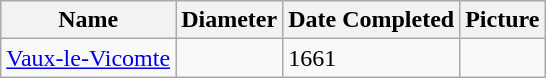<table class="wikitable">
<tr>
<th>Name</th>
<th>Diameter</th>
<th>Date Completed</th>
<th>Picture</th>
</tr>
<tr>
<td><a href='#'>Vaux-le-Vicomte</a></td>
<td></td>
<td>1661</td>
<td></td>
</tr>
</table>
